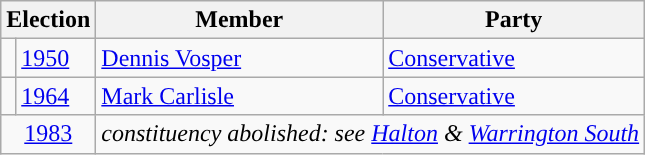<table class="wikitable">
<tr>
<th colspan="2">Election</th>
<th>Member</th>
<th>Party</th>
</tr>
<tr>
<td style="color:inherit;background-color: "></td>
<td><a href='#'>1950</a></td>
<td><a href='#'>Dennis Vosper</a></td>
<td><a href='#'>Conservative</a></td>
</tr>
<tr>
<td style="color:inherit;background-color: "></td>
<td><a href='#'>1964</a></td>
<td><a href='#'>Mark Carlisle</a></td>
<td><a href='#'>Conservative</a></td>
</tr>
<tr>
<td colspan="2" align="center"><a href='#'>1983</a></td>
<td colspan="2"><em>constituency abolished: see <a href='#'>Halton</a> & <a href='#'>Warrington South</a></em></td>
</tr>
</table>
